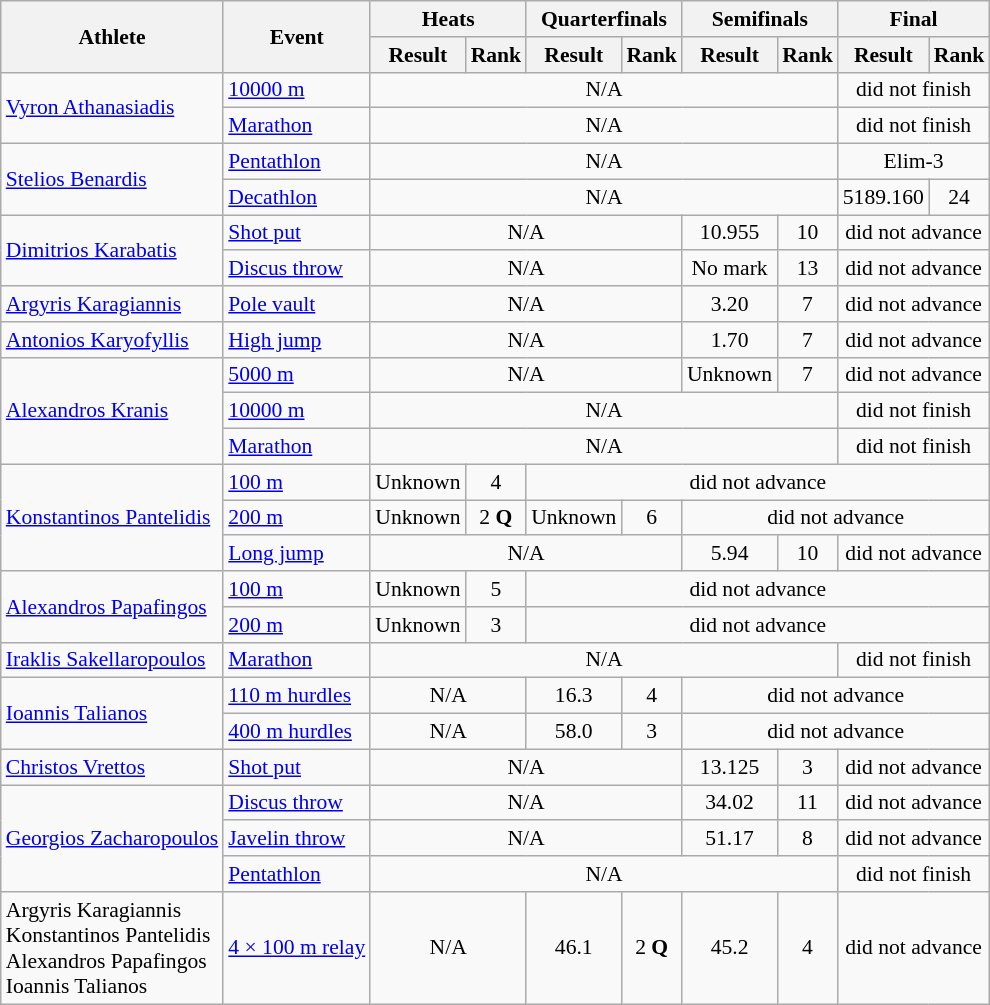<table class=wikitable style="font-size:90%">
<tr>
<th rowspan=2>Athlete</th>
<th rowspan=2>Event</th>
<th colspan=2>Heats</th>
<th colspan=2>Quarterfinals</th>
<th colspan=2>Semifinals</th>
<th colspan=2>Final</th>
</tr>
<tr>
<th>Result</th>
<th>Rank</th>
<th>Result</th>
<th>Rank</th>
<th>Result</th>
<th>Rank</th>
<th>Result</th>
<th>Rank</th>
</tr>
<tr>
<td rowspan=2><a href='#'>Vyron Athanasiadis</a></td>
<td><a href='#'>10000 m</a></td>
<td align=center colspan=6>N/A</td>
<td align=center colspan=2>did not finish</td>
</tr>
<tr>
<td><a href='#'>Marathon</a></td>
<td align=center colspan=6>N/A</td>
<td align=center colspan=2>did not finish</td>
</tr>
<tr>
<td rowspan=2><a href='#'>Stelios Benardis</a></td>
<td><a href='#'>Pentathlon</a></td>
<td align=center colspan=6>N/A</td>
<td align=center colspan=2>Elim-3</td>
</tr>
<tr>
<td><a href='#'>Decathlon</a></td>
<td align=center colspan=6>N/A</td>
<td align=center>5189.160</td>
<td align=center>24</td>
</tr>
<tr>
<td rowspan=2><a href='#'>Dimitrios Karabatis</a></td>
<td><a href='#'>Shot put</a></td>
<td align=center colspan=4>N/A</td>
<td align=center>10.955</td>
<td align=center>10</td>
<td align=center colspan=2>did not advance</td>
</tr>
<tr>
<td><a href='#'>Discus throw</a></td>
<td align=center colspan=4>N/A</td>
<td align=center>No mark</td>
<td align=center>13</td>
<td align=center colspan=2>did not advance</td>
</tr>
<tr>
<td><a href='#'>Argyris Karagiannis</a></td>
<td><a href='#'>Pole vault</a></td>
<td align=center colspan=4>N/A</td>
<td align=center>3.20</td>
<td align=center>7</td>
<td align=center colspan=2>did not advance</td>
</tr>
<tr>
<td><a href='#'>Antonios Karyofyllis</a></td>
<td><a href='#'>High jump</a></td>
<td align=center colspan=4>N/A</td>
<td align=center>1.70</td>
<td align=center>7</td>
<td align=center colspan=2>did not advance</td>
</tr>
<tr>
<td rowspan=3><a href='#'>Alexandros Kranis</a></td>
<td><a href='#'>5000 m</a></td>
<td align=center colspan=4>N/A</td>
<td align=center>Unknown</td>
<td align=center>7</td>
<td align=center colspan=2>did not advance</td>
</tr>
<tr>
<td><a href='#'>10000 m</a></td>
<td align=center colspan=6>N/A</td>
<td align=center colspan=2>did not finish</td>
</tr>
<tr>
<td><a href='#'>Marathon</a></td>
<td align=center colspan=6>N/A</td>
<td align=center colspan=2>did not finish</td>
</tr>
<tr>
<td rowspan=3><a href='#'>Konstantinos Pantelidis</a></td>
<td><a href='#'>100 m</a></td>
<td align=center>Unknown</td>
<td align=center>4</td>
<td align=center colspan=6>did not advance</td>
</tr>
<tr>
<td><a href='#'>200 m</a></td>
<td align=center>Unknown</td>
<td align=center>2 <strong>Q</strong></td>
<td align=center>Unknown</td>
<td align=center>6</td>
<td align=center colspan=4>did not advance</td>
</tr>
<tr>
<td><a href='#'>Long jump</a></td>
<td align=center colspan=4>N/A</td>
<td align=center>5.94</td>
<td align=center>10</td>
<td align=center colspan=2>did not advance</td>
</tr>
<tr>
<td rowspan=2><a href='#'>Alexandros Papafingos</a></td>
<td><a href='#'>100 m</a></td>
<td align=center>Unknown</td>
<td align=center>5</td>
<td align=center colspan=6>did not advance</td>
</tr>
<tr>
<td><a href='#'>200 m</a></td>
<td align=center>Unknown</td>
<td align=center>3</td>
<td align=center colspan=6>did not advance</td>
</tr>
<tr>
<td><a href='#'>Iraklis Sakellaropoulos</a></td>
<td><a href='#'>Marathon</a></td>
<td align=center colspan=6>N/A</td>
<td align=center colspan=2>did not finish</td>
</tr>
<tr>
<td rowspan=2><a href='#'>Ioannis Talianos</a></td>
<td><a href='#'>110 m hurdles</a></td>
<td align=center colspan=2>N/A</td>
<td align=center>16.3</td>
<td align=center>4</td>
<td align=center colspan=4>did not advance</td>
</tr>
<tr>
<td><a href='#'>400 m hurdles</a></td>
<td align=center colspan=2>N/A</td>
<td align=center>58.0</td>
<td align=center>3</td>
<td align=center colspan=4>did not advance</td>
</tr>
<tr>
<td><a href='#'>Christos Vrettos</a></td>
<td><a href='#'>Shot put</a></td>
<td align=center colspan=4>N/A</td>
<td align=center>13.125</td>
<td align=center>3</td>
<td align=center colspan=2>did not advance</td>
</tr>
<tr>
<td rowspan=3><a href='#'>Georgios Zacharopoulos</a></td>
<td><a href='#'>Discus throw</a></td>
<td align=center colspan=4>N/A</td>
<td align=center>34.02</td>
<td align=center>11</td>
<td align=center colspan=2>did not advance</td>
</tr>
<tr>
<td><a href='#'>Javelin throw</a></td>
<td align=center colspan=4>N/A</td>
<td align=center>51.17</td>
<td align=center>8</td>
<td align=center colspan=2>did not advance</td>
</tr>
<tr>
<td><a href='#'>Pentathlon</a></td>
<td align=center colspan=6>N/A</td>
<td align=center colspan=2>did not finish</td>
</tr>
<tr>
<td>Argyris Karagiannis <br> Konstantinos Pantelidis <br> Alexandros Papafingos <br> Ioannis Talianos</td>
<td><a href='#'>4 × 100 m relay</a></td>
<td align=center colspan=2>N/A</td>
<td align=center>46.1</td>
<td align=center>2 <strong>Q</strong></td>
<td align=center>45.2</td>
<td align=center>4</td>
<td align=center colspan=2>did not advance</td>
</tr>
</table>
